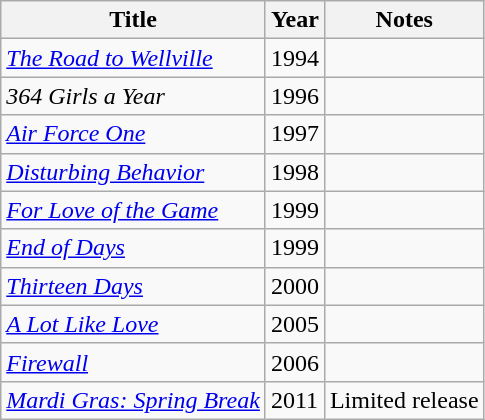<table class="wikitable">
<tr>
<th>Title</th>
<th>Year</th>
<th>Notes</th>
</tr>
<tr>
<td><em><a href='#'>The Road to Wellville</a></em></td>
<td>1994</td>
<td></td>
</tr>
<tr>
<td><em>364 Girls a Year</em></td>
<td>1996</td>
<td></td>
</tr>
<tr>
<td><em><a href='#'>Air Force One</a></em></td>
<td>1997</td>
<td></td>
</tr>
<tr>
<td><em><a href='#'>Disturbing Behavior</a></em></td>
<td>1998</td>
<td></td>
</tr>
<tr>
<td><em><a href='#'>For Love of the Game</a></em></td>
<td>1999</td>
<td></td>
</tr>
<tr>
<td><em><a href='#'>End of Days</a></em></td>
<td>1999</td>
<td></td>
</tr>
<tr>
<td><em><a href='#'>Thirteen Days</a></em></td>
<td>2000</td>
<td></td>
</tr>
<tr>
<td><em><a href='#'>A Lot Like Love</a></em></td>
<td>2005</td>
<td></td>
</tr>
<tr>
<td><em><a href='#'>Firewall</a></em></td>
<td>2006</td>
<td></td>
</tr>
<tr>
<td><em><a href='#'>Mardi Gras: Spring Break</a></em></td>
<td>2011</td>
<td>Limited release</td>
</tr>
</table>
